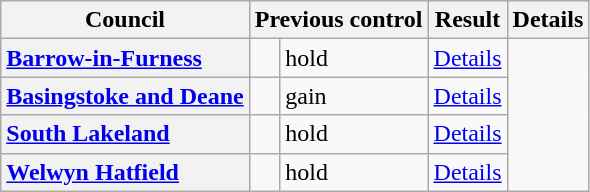<table class="wikitable" border="1">
<tr>
<th scope="col">Council</th>
<th colspan=2>Previous control</th>
<th colspan=2>Result</th>
<th scope="col">Details</th>
</tr>
<tr>
<th scope="row" style="text-align: left;"><a href='#'>Barrow-in-Furness</a></th>
<td></td>
<td> hold</td>
<td><a href='#'>Details</a></td>
</tr>
<tr>
<th scope="row" style="text-align: left;"><a href='#'>Basingstoke and Deane</a></th>
<td></td>
<td> gain</td>
<td><a href='#'>Details</a></td>
</tr>
<tr>
<th scope="row" style="text-align: left;"><a href='#'>South Lakeland</a></th>
<td></td>
<td> hold</td>
<td><a href='#'>Details</a></td>
</tr>
<tr>
<th scope="row" style="text-align: left;"><a href='#'>Welwyn Hatfield</a></th>
<td></td>
<td> hold</td>
<td><a href='#'>Details</a></td>
</tr>
</table>
